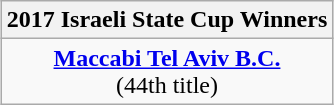<table class=wikitable style="text-align:center; margin:auto">
<tr>
<th>2017 Israeli State Cup Winners</th>
</tr>
<tr>
<td><strong><a href='#'>Maccabi Tel Aviv B.C.</a></strong><br>(44th title)</td>
</tr>
</table>
